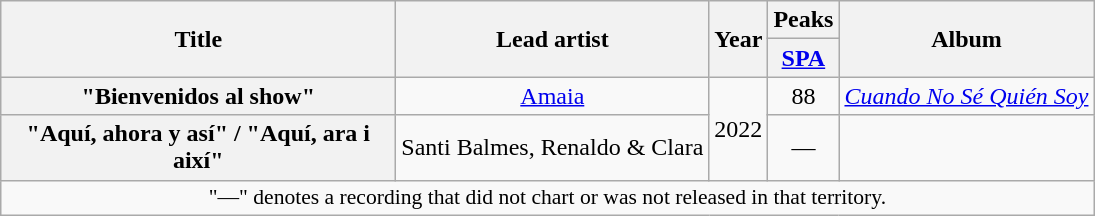<table class="wikitable plainrowheaders" style="text-align:center;">
<tr>
<th rowspan="2" scope="col" style="width:16em;">Title</th>
<th rowspan="2">Lead artist</th>
<th rowspan="2" scope="col">Year</th>
<th>Peaks</th>
<th rowspan="2">Album</th>
</tr>
<tr>
<th><a href='#'>SPA</a></th>
</tr>
<tr>
<th scope="row">"Bienvenidos al show"</th>
<td><a href='#'>Amaia</a></td>
<td rowspan="2">2022</td>
<td>88</td>
<td><em><a href='#'>Cuando No Sé Quién Soy</a></em></td>
</tr>
<tr>
<th scope="row">"Aquí, ahora y así" / "Aquí, ara i així"</th>
<td>Santi Balmes, Renaldo & Clara</td>
<td>—</td>
<td></td>
</tr>
<tr>
<td colspan="5" style="font-size:90%">"—" denotes a recording that did not chart or was not released in that territory.</td>
</tr>
</table>
